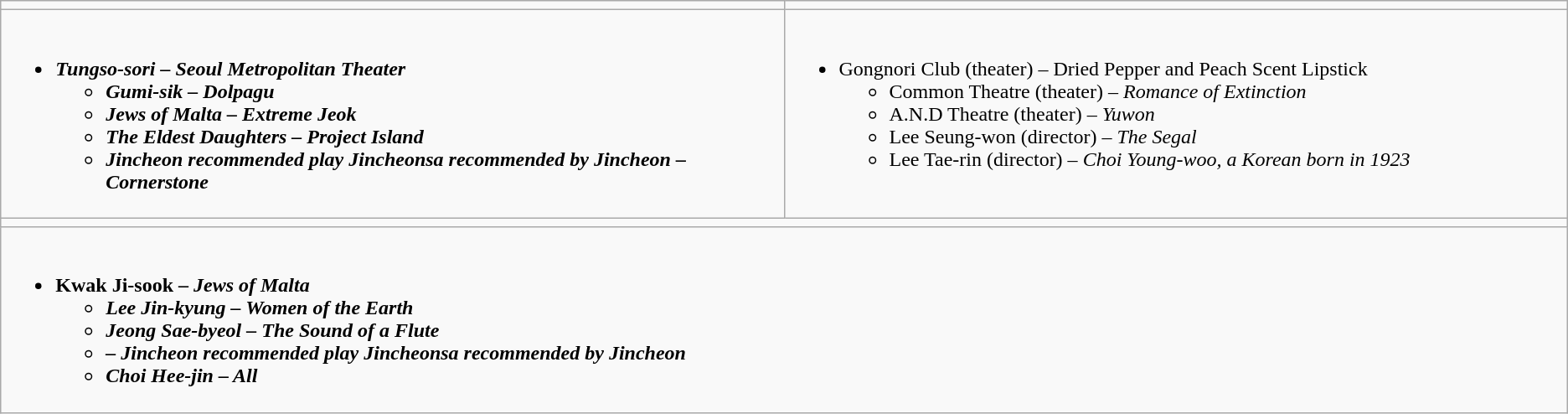<table class="wikitable">
<tr>
<td style="width:50%"></td>
<td style="width:50%"></td>
</tr>
<tr>
<td style="vertical-align:top"><br><ul><li><strong><em>Tungso-sori<em> – Seoul Metropolitan Theater<strong><ul><li></em>Gumi-sik<em> – Dolpagu</li><li></em>Jews of Malta<em> – Extreme Jeok</li><li></em>The Eldest Daughters<em> – Project Island</li><li></em>Jincheon recommended play Jincheonsa recommended by Jincheon<em> – Cornerstone</li></ul></li></ul></td>
<td style="vertical-align:top"><br><ul><li></strong>Gongnori Club (theater) – </em>Dried Pepper and Peach Scent Lipstick</em></strong><ul><li>Common Theatre (theater) – <em>Romance of Extinction</em></li><li>A.N.D Theatre (theater) – <em>Yuwon</em></li><li>Lee Seung-won (director) – <em>The Segal</em></li><li>Lee Tae-rin (director) – <em>Choi Young-woo, a Korean born in 1923</em></li></ul></li></ul></td>
</tr>
<tr>
<td colspan="2" style="width:100%"></td>
</tr>
<tr>
<td colspan="2" style="vertical-align:top"><br><ul><li><strong>Kwak Ji-sook – <em>Jews of Malta<strong><em><ul><li>Lee Jin-kyung – </em>Women of the Earth<em></li><li>Jeong Sae-byeol – </em>The Sound of a Flute<em></li><li> – </em>Jincheon recommended play Jincheonsa recommended by Jincheon<em></li><li>Choi Hee-jin – </em>All<em></li></ul></li></ul></td>
</tr>
</table>
